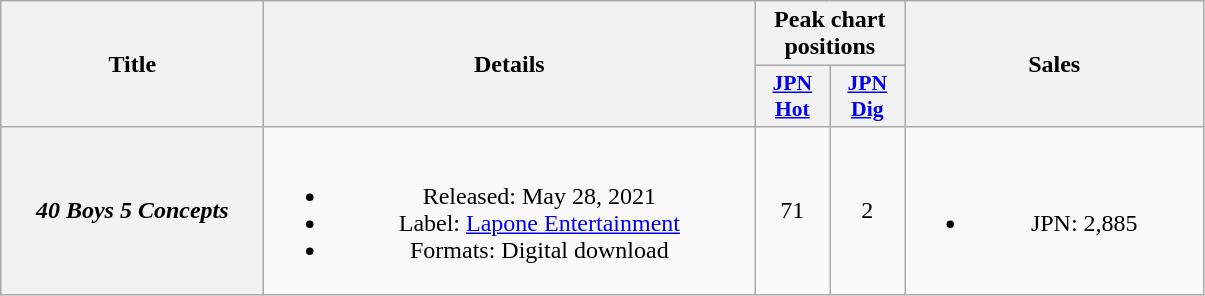<table class="wikitable plainrowheaders" style="text-align:center;">
<tr>
<th scope="col" rowspan="2" style="width:10.5em;">Title</th>
<th scope="col" rowspan="2" style="width:20em;">Details</th>
<th scope="col" colspan="2">Peak chart positions</th>
<th scope="col" rowspan="2" style="width:12em;">Sales</th>
</tr>
<tr>
<th scope="col" style="width:3em;font-size:90%;"><a href='#'>JPN Hot</a><br></th>
<th scope="col" style="width:3em;font-size:90%;"><a href='#'>JPN Dig</a><br></th>
</tr>
<tr>
<th scope="row"><em>40 Boys 5 Concepts</em></th>
<td><br><ul><li>Released: May 28, 2021</li><li>Label: <a href='#'>Lapone Entertainment</a></li><li>Formats: Digital download</li></ul></td>
<td>71</td>
<td>2</td>
<td><br><ul><li>JPN: 2,885</li></ul></td>
</tr>
</table>
